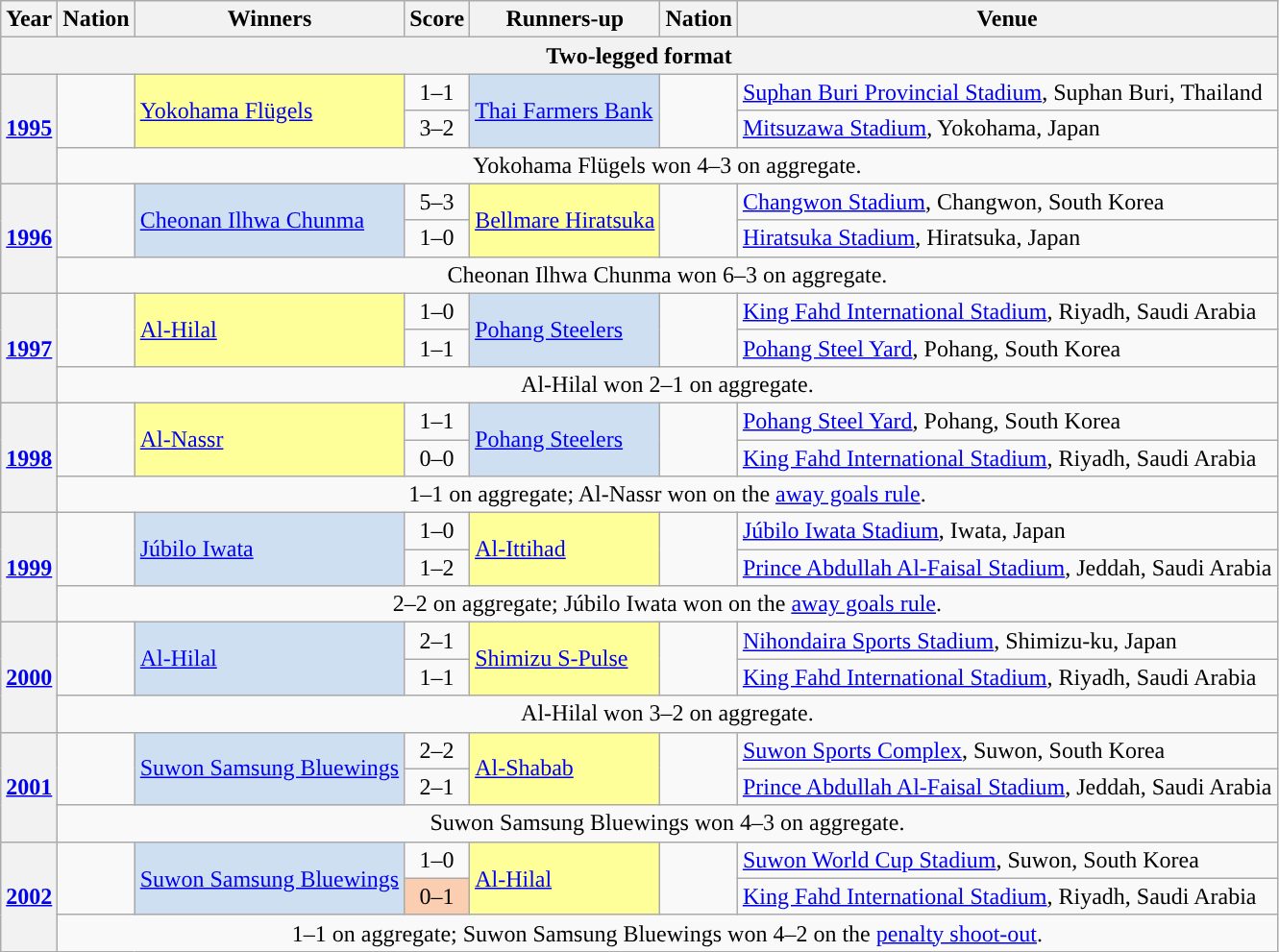<table class="sortable plainrowheaders wikitable">
<tr>
<th scope=col>Year</th>
<th scope=col>Nation</th>
<th scope=col>Winners</th>
<th scope=col>Score</th>
<th scope=col>Runners-up</th>
<th scope=col>Nation</th>
<th scope=col>Venue</th>
</tr>
<tr>
<th colspan="8">Two-legged format</th>
</tr>
<tr>
<th scope=row rowspan=3 style="text-align:center"><a href='#'>1995</a></th>
<td rowspan=2></td>
<td rowspan=2 style="background-color:#FFFF99"><a href='#'>Yokohama Flügels</a></td>
<td align=center>1–1</td>
<td rowspan=2 style="background-color:#cedff2"><a href='#'>Thai Farmers Bank</a></td>
<td rowspan=2></td>
<td><a href='#'>Suphan Buri Provincial Stadium</a>, Suphan Buri, Thailand</td>
</tr>
<tr>
<td align=center>3–2</td>
<td><a href='#'>Mitsuzawa Stadium</a>, Yokohama, Japan</td>
</tr>
<tr>
<td colspan=7 align="center">Yokohama Flügels won 4–3 on aggregate.</td>
</tr>
<tr>
<th scope=row rowspan=3 style="text-align:center"><a href='#'>1996</a></th>
<td rowspan=2></td>
<td rowspan=2 style="background-color:#cedff2"><a href='#'>Cheonan Ilhwa Chunma</a></td>
<td align=center>5–3</td>
<td rowspan=2 style="background-color:#FFFF99"><a href='#'>Bellmare Hiratsuka</a></td>
<td rowspan=2></td>
<td><a href='#'>Changwon Stadium</a>, Changwon, South Korea</td>
</tr>
<tr>
<td align=center>1–0</td>
<td><a href='#'>Hiratsuka Stadium</a>, Hiratsuka, Japan</td>
</tr>
<tr>
<td colspan=7 align="center">Cheonan Ilhwa Chunma won 6–3 on aggregate.</td>
</tr>
<tr>
<th scope=row rowspan=3 style="text-align:center"><a href='#'>1997</a></th>
<td rowspan=2></td>
<td rowspan=2 style="background-color:#FFFF99"><a href='#'>Al-Hilal</a></td>
<td align=center>1–0</td>
<td rowspan=2 style="background-color:#cedff2"><a href='#'>Pohang Steelers</a></td>
<td rowspan=2></td>
<td><a href='#'>King Fahd International Stadium</a>, Riyadh, Saudi Arabia</td>
</tr>
<tr>
<td align=center>1–1</td>
<td><a href='#'>Pohang Steel Yard</a>, Pohang, South Korea</td>
</tr>
<tr>
<td colspan=7 align="center">Al-Hilal won 2–1 on aggregate.</td>
</tr>
<tr>
<th scope=row rowspan=3 style="text-align:center"><a href='#'>1998</a></th>
<td rowspan=2></td>
<td rowspan=2 style="background-color:#FFFF99"><a href='#'>Al-Nassr</a></td>
<td align=center>1–1</td>
<td rowspan=2 style="background-color:#cedff2"><a href='#'>Pohang Steelers</a></td>
<td rowspan=2></td>
<td><a href='#'>Pohang Steel Yard</a>, Pohang, South Korea</td>
</tr>
<tr>
<td align=center>0–0</td>
<td><a href='#'>King Fahd International Stadium</a>, Riyadh, Saudi Arabia</td>
</tr>
<tr>
<td colspan=7 align="center">1–1 on aggregate; Al-Nassr won on the <a href='#'>away goals rule</a>.</td>
</tr>
<tr>
<th scope=row rowspan=3 style="text-align:center"><a href='#'>1999</a></th>
<td rowspan=2></td>
<td rowspan=2 style="background-color:#cedff2"><a href='#'>Júbilo Iwata</a></td>
<td align=center>1–0</td>
<td rowspan=2 style="background-color:#FFFF99"><a href='#'>Al-Ittihad</a></td>
<td rowspan=2></td>
<td><a href='#'>Júbilo Iwata Stadium</a>, Iwata, Japan</td>
</tr>
<tr>
<td align=center>1–2</td>
<td><a href='#'>Prince Abdullah Al-Faisal Stadium</a>, Jeddah, Saudi Arabia</td>
</tr>
<tr>
<td colspan=7 align="center">2–2 on aggregate; Júbilo Iwata won on the <a href='#'>away goals rule</a>.</td>
</tr>
<tr>
<th scope=row rowspan=3 style="text-align:center"><a href='#'>2000</a></th>
<td rowspan=2></td>
<td rowspan=2 style="background-color:#cedff2"><a href='#'>Al-Hilal</a></td>
<td align=center>2–1</td>
<td rowspan=2 style="background-color:#FFFF99"><a href='#'>Shimizu S-Pulse</a></td>
<td rowspan=2></td>
<td><a href='#'>Nihondaira Sports Stadium</a>, Shimizu-ku, Japan</td>
</tr>
<tr>
<td align=center>1–1</td>
<td><a href='#'>King Fahd International Stadium</a>, Riyadh, Saudi Arabia</td>
</tr>
<tr>
<td colspan=7 align="center">Al-Hilal won 3–2 on aggregate.</td>
</tr>
<tr>
<th scope=row rowspan=3 style="text-align:center"><a href='#'>2001</a></th>
<td rowspan=2></td>
<td rowspan=2 style="background-color:#cedff2"><a href='#'>Suwon Samsung Bluewings</a></td>
<td align=center>2–2</td>
<td rowspan=2 style="background-color:#FFFF99"><a href='#'>Al-Shabab</a></td>
<td rowspan=2></td>
<td><a href='#'>Suwon Sports Complex</a>, Suwon, South Korea</td>
</tr>
<tr>
<td align=center>2–1</td>
<td><a href='#'>Prince Abdullah Al-Faisal Stadium</a>, Jeddah, Saudi Arabia</td>
</tr>
<tr>
<td colspan=7 align="center">Suwon Samsung Bluewings won 4–3 on aggregate.</td>
</tr>
<tr>
<th scope=row rowspan=3 style="text-align:center"><a href='#'>2002</a></th>
<td rowspan=2></td>
<td rowspan=2 style="background-color:#cedff2"><a href='#'>Suwon Samsung Bluewings</a></td>
<td align=center>1–0</td>
<td rowspan=2 style="background-color:#FFFF99"><a href='#'>Al-Hilal</a></td>
<td rowspan=2></td>
<td><a href='#'>Suwon World Cup Stadium</a>, Suwon, South Korea</td>
</tr>
<tr>
<td bgcolor=FBCEB1 align=center>0–1 </td>
<td><a href='#'>King Fahd International Stadium</a>, Riyadh, Saudi Arabia</td>
</tr>
<tr>
<td colspan=7 align="center">1–1 on aggregate; Suwon Samsung Bluewings won 4–2 on the <a href='#'>penalty shoot-out</a>.</td>
</tr>
</table>
